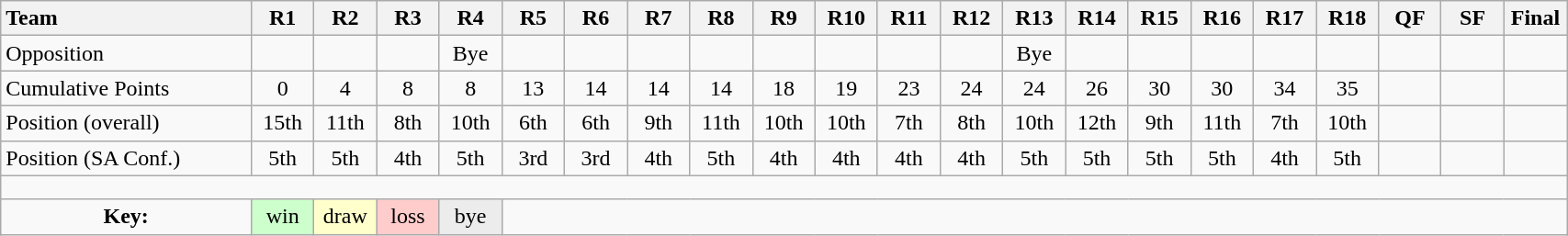<table class="wikitable" style="text-align:center; width:90%; font-size:100%">
<tr>
<th style="text-align:left; width:16%;">Team</th>
<th style="width:4%;">R1</th>
<th style="width:4%;">R2</th>
<th style="width:4%;">R3</th>
<th style="width:4%;">R4</th>
<th style="width:4%;">R5</th>
<th style="width:4%;">R6</th>
<th style="width:4%;">R7</th>
<th style="width:4%;">R8</th>
<th style="width:4%;">R9</th>
<th style="width:4%;">R10</th>
<th style="width:4%;">R11</th>
<th style="width:4%;">R12</th>
<th style="width:4%;">R13</th>
<th style="width:4%;">R14</th>
<th style="width:4%;">R15</th>
<th style="width:4%;">R16</th>
<th style="width:4%;">R17</th>
<th style="width:4%;">R18</th>
<th style="width:4%;">QF</th>
<th style="width:4%;">SF</th>
<th style="width:4%;">Final</th>
</tr>
<tr>
<td style="text-align:left;">Opposition</td>
<td></td>
<td></td>
<td></td>
<td>Bye</td>
<td></td>
<td></td>
<td></td>
<td></td>
<td></td>
<td></td>
<td></td>
<td></td>
<td>Bye</td>
<td></td>
<td></td>
<td></td>
<td></td>
<td></td>
<td> </td>
<td> </td>
<td> </td>
</tr>
<tr>
<td style="text-align:left;">Cumulative Points</td>
<td>0</td>
<td>4</td>
<td>8</td>
<td>8</td>
<td>13</td>
<td>14</td>
<td>14</td>
<td>14</td>
<td>18</td>
<td>19</td>
<td>23</td>
<td>24</td>
<td>24</td>
<td>26</td>
<td>30</td>
<td>30</td>
<td>34</td>
<td>35</td>
<td> </td>
<td> </td>
<td> </td>
</tr>
<tr>
<td style="text-align:left;">Position (overall)</td>
<td>15th</td>
<td>11th</td>
<td>8th</td>
<td>10th</td>
<td>6th</td>
<td>6th</td>
<td>9th</td>
<td>11th</td>
<td>10th</td>
<td>10th</td>
<td>7th</td>
<td>8th</td>
<td>10th</td>
<td>12th</td>
<td>9th</td>
<td>11th</td>
<td>7th</td>
<td>10th</td>
<td> </td>
<td> </td>
<td> </td>
</tr>
<tr>
<td style="text-align:left;">Position (SA Conf.)</td>
<td>5th</td>
<td>5th</td>
<td>4th</td>
<td>5th</td>
<td>3rd</td>
<td>3rd</td>
<td>4th</td>
<td>5th</td>
<td>4th</td>
<td>4th</td>
<td>4th</td>
<td>4th</td>
<td>5th</td>
<td>5th</td>
<td>5th</td>
<td>5th</td>
<td>4th</td>
<td>5th</td>
<td> </td>
<td> </td>
<td> </td>
</tr>
<tr>
<td colspan=100% style="height:10px"></td>
</tr>
<tr>
<td><strong>Key:</strong></td>
<td style="background:#CCFFCC;">win</td>
<td style="background:#FFFFCC;">draw</td>
<td style="background:#FFCCCC;">loss</td>
<td style="background:#ECECEC;">bye</td>
<td colspan=100%></td>
</tr>
</table>
